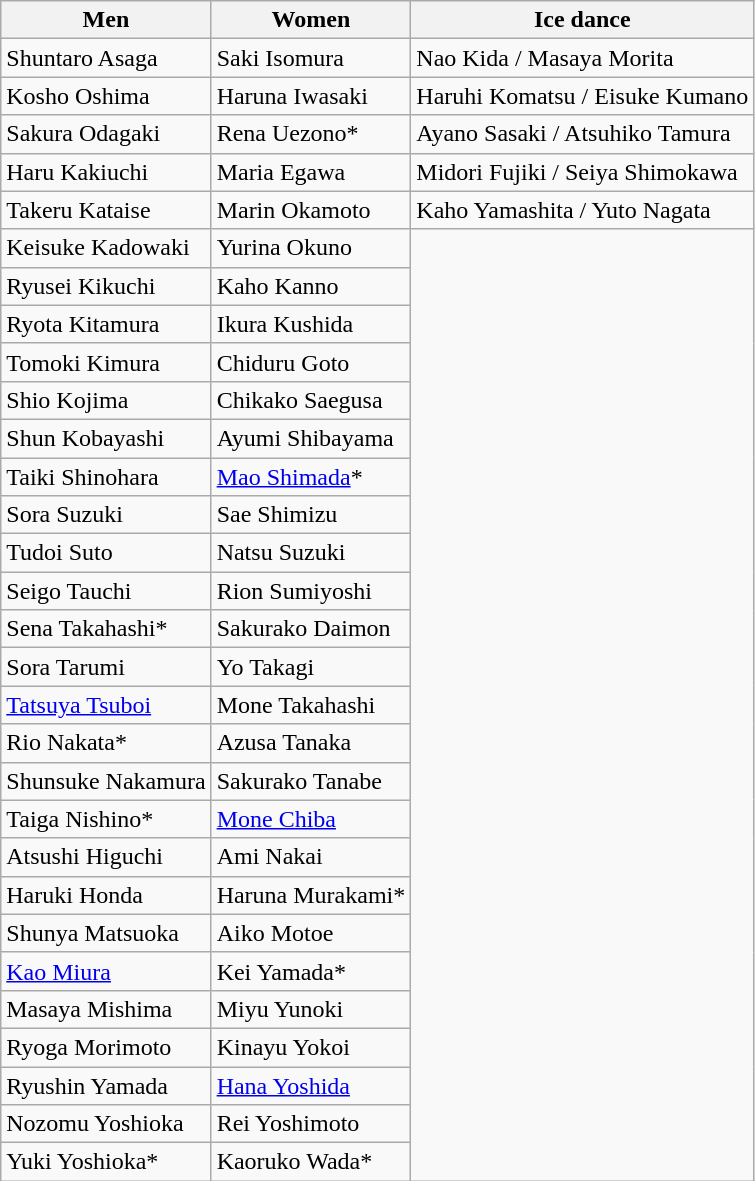<table class="wikitable">
<tr>
<th>Men</th>
<th>Women</th>
<th>Ice dance</th>
</tr>
<tr>
<td>Shuntaro Asaga</td>
<td>Saki Isomura</td>
<td>Nao Kida / Masaya Morita</td>
</tr>
<tr>
<td>Kosho Oshima</td>
<td>Haruna Iwasaki</td>
<td>Haruhi Komatsu / Eisuke Kumano</td>
</tr>
<tr>
<td>Sakura Odagaki</td>
<td>Rena Uezono*</td>
<td>Ayano Sasaki / Atsuhiko Tamura</td>
</tr>
<tr>
<td>Haru Kakiuchi</td>
<td>Maria Egawa</td>
<td>Midori Fujiki / Seiya Shimokawa</td>
</tr>
<tr>
<td>Takeru Kataise</td>
<td>Marin Okamoto</td>
<td>Kaho Yamashita / Yuto Nagata</td>
</tr>
<tr>
<td>Keisuke Kadowaki</td>
<td>Yurina Okuno</td>
<td rowspan=25></td>
</tr>
<tr>
<td>Ryusei Kikuchi</td>
<td>Kaho Kanno</td>
</tr>
<tr>
<td>Ryota Kitamura</td>
<td>Ikura Kushida</td>
</tr>
<tr>
<td>Tomoki Kimura</td>
<td>Chiduru Goto</td>
</tr>
<tr>
<td>Shio Kojima</td>
<td>Chikako Saegusa</td>
</tr>
<tr>
<td>Shun Kobayashi</td>
<td>Ayumi Shibayama</td>
</tr>
<tr>
<td>Taiki Shinohara</td>
<td><a href='#'>Mao Shimada</a>*</td>
</tr>
<tr>
<td>Sora Suzuki</td>
<td>Sae Shimizu</td>
</tr>
<tr>
<td>Tudoi Suto</td>
<td>Natsu Suzuki</td>
</tr>
<tr>
<td>Seigo Tauchi</td>
<td>Rion Sumiyoshi</td>
</tr>
<tr>
<td>Sena Takahashi*</td>
<td>Sakurako Daimon</td>
</tr>
<tr>
<td>Sora Tarumi</td>
<td>Yo Takagi</td>
</tr>
<tr>
<td><a href='#'>Tatsuya Tsuboi</a></td>
<td>Mone Takahashi</td>
</tr>
<tr>
<td>Rio Nakata*</td>
<td>Azusa Tanaka</td>
</tr>
<tr>
<td>Shunsuke Nakamura</td>
<td>Sakurako Tanabe</td>
</tr>
<tr>
<td>Taiga Nishino*</td>
<td><a href='#'>Mone Chiba</a></td>
</tr>
<tr>
<td>Atsushi Higuchi</td>
<td>Ami Nakai</td>
</tr>
<tr>
<td>Haruki Honda</td>
<td>Haruna Murakami*</td>
</tr>
<tr>
<td>Shunya Matsuoka</td>
<td>Aiko Motoe</td>
</tr>
<tr>
<td><a href='#'>Kao Miura</a></td>
<td>Kei Yamada*</td>
</tr>
<tr>
<td>Masaya Mishima</td>
<td>Miyu Yunoki</td>
</tr>
<tr>
<td>Ryoga Morimoto</td>
<td>Kinayu Yokoi</td>
</tr>
<tr>
<td>Ryushin Yamada</td>
<td><a href='#'>Hana Yoshida</a></td>
</tr>
<tr>
<td>Nozomu Yoshioka</td>
<td>Rei Yoshimoto</td>
</tr>
<tr>
<td>Yuki Yoshioka*</td>
<td>Kaoruko Wada*</td>
</tr>
</table>
